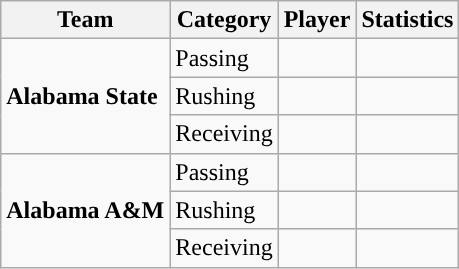<table class="wikitable" style="float: left;">
<tr>
<th>Team</th>
<th>Category</th>
<th>Player</th>
<th>Statistics</th>
</tr>
<tr>
<td rowspan=3><strong>Alabama State</strong></td>
<td>Passing</td>
<td> </td>
<td> </td>
</tr>
<tr>
<td>Rushing</td>
<td> </td>
<td> </td>
</tr>
<tr>
<td>Receiving</td>
<td> </td>
<td> </td>
</tr>
<tr>
<td rowspan=3><strong>Alabama A&M</strong></td>
<td>Passing</td>
<td> </td>
<td> </td>
</tr>
<tr>
<td>Rushing</td>
<td> </td>
<td> </td>
</tr>
<tr>
<td>Receiving</td>
<td> </td>
<td> </td>
</tr>
</table>
